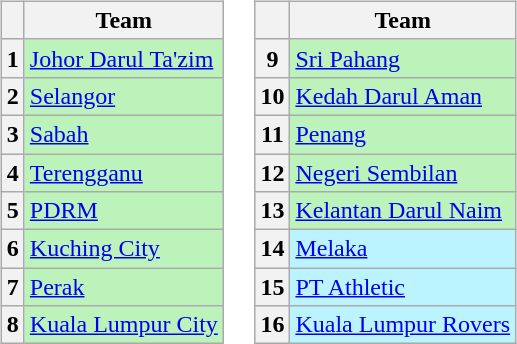<table>
<tr valign=top>
<td><br><table class="wikitable">
<tr>
<th></th>
<th>Team</th>
</tr>
<tr bgcolor=#BBF3BB>
<th>1</th>
<td><a href='#'>Johor Darul Ta'zim</a></td>
</tr>
<tr bgcolor=#BBF3BB>
<th>2</th>
<td><a href='#'>Selangor</a></td>
</tr>
<tr bgcolor=#BBF3BB>
<th>3</th>
<td><a href='#'>Sabah</a></td>
</tr>
<tr bgcolor=#BBF3BB>
<th>4</th>
<td><a href='#'>Terengganu</a></td>
</tr>
<tr bgcolor=#BBF3BB>
<th>5</th>
<td><a href='#'>PDRM</a></td>
</tr>
<tr bgcolor=#BBF3BB>
<th>6</th>
<td><a href='#'>Kuching City</a></td>
</tr>
<tr bgcolor=#BBF3BB>
<th>7</th>
<td><a href='#'>Perak</a></td>
</tr>
<tr bgcolor=#BBF3BB>
<th>8</th>
<td><a href='#'>Kuala Lumpur City</a></td>
</tr>
</table>
</td>
<td><br><table class="wikitable">
<tr>
<th></th>
<th>Team</th>
</tr>
<tr bgcolor=#BBF3BB>
<th>9</th>
<td><a href='#'>Sri Pahang</a></td>
</tr>
<tr bgcolor=#BBF3BB>
<th>10</th>
<td><a href='#'>Kedah Darul Aman</a></td>
</tr>
<tr bgcolor=#BBF3BB>
<th>11</th>
<td><a href='#'>Penang</a></td>
</tr>
<tr bgcolor=#BBF3BB>
<th>12</th>
<td><a href='#'>Negeri Sembilan</a></td>
</tr>
<tr bgcolor=#BBF3BB>
<th>13</th>
<td><a href='#'>Kelantan Darul Naim</a></td>
</tr>
<tr bgcolor=#BBF3FF>
<th>14</th>
<td><a href='#'>Melaka</a></td>
</tr>
<tr bgcolor=#BBF3FF>
<th>15</th>
<td><a href='#'>PT Athletic</a></td>
</tr>
<tr bgcolor=#BBF3FF>
<th>16</th>
<td><a href='#'>Kuala Lumpur Rovers</a></td>
</tr>
</table>
</td>
</tr>
</table>
